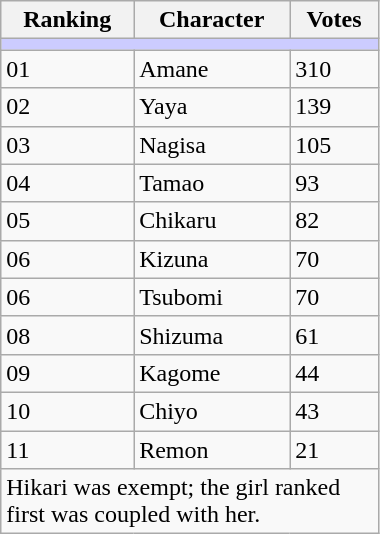<table class="wikitable" width="20%">
<tr>
<th>Ranking</th>
<th>Character</th>
<th>Votes</th>
</tr>
<tr>
<td colspan="5" bgcolor="#CCCCFF"></td>
</tr>
<tr>
<td>01</td>
<td>Amane</td>
<td>310</td>
</tr>
<tr>
<td>02</td>
<td>Yaya</td>
<td>139</td>
</tr>
<tr>
<td>03</td>
<td>Nagisa</td>
<td>105</td>
</tr>
<tr>
<td>04</td>
<td>Tamao</td>
<td>93</td>
</tr>
<tr>
<td>05</td>
<td>Chikaru</td>
<td>82</td>
</tr>
<tr>
<td>06</td>
<td>Kizuna</td>
<td>70</td>
</tr>
<tr>
<td>06</td>
<td>Tsubomi</td>
<td>70</td>
</tr>
<tr>
<td>08</td>
<td>Shizuma</td>
<td>61</td>
</tr>
<tr>
<td>09</td>
<td>Kagome</td>
<td>44</td>
</tr>
<tr>
<td>10</td>
<td>Chiyo</td>
<td>43</td>
</tr>
<tr>
<td>11</td>
<td>Remon</td>
<td>21</td>
</tr>
<tr>
<td colspan="5">Hikari was exempt; the girl ranked first was coupled with her.</td>
</tr>
</table>
